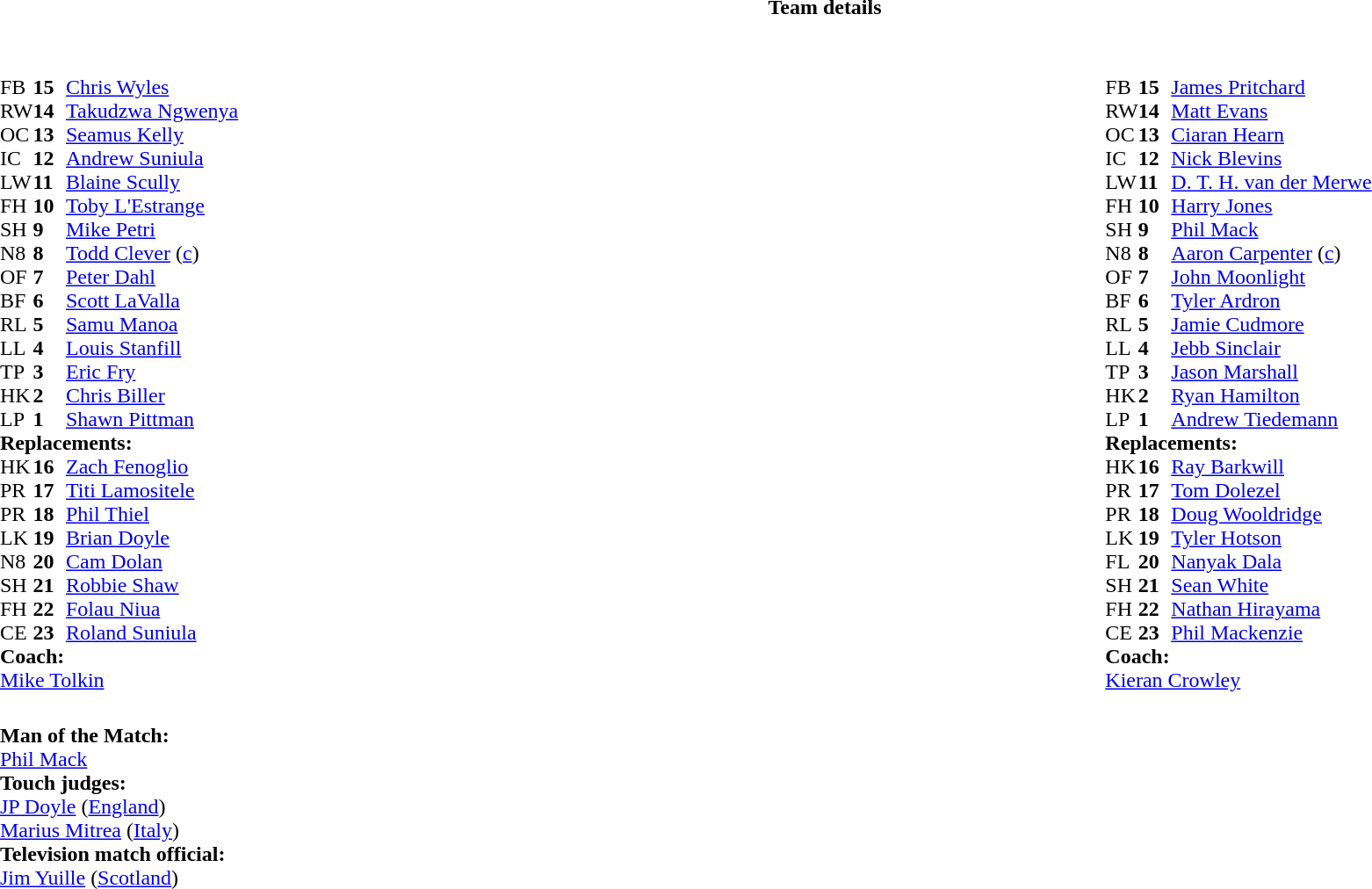<table border="0" width="100%" class="collapsible collapsed">
<tr>
<th>Team details</th>
</tr>
<tr>
<td><br><table width="100%">
<tr>
<td valign="top" width="50%"><br><table style="font-size: 100%" cellspacing="0" cellpadding="0">
<tr>
<th width="25"></th>
<th width="25"></th>
</tr>
<tr>
<td>FB</td>
<td><strong>15</strong></td>
<td><a href='#'>Chris Wyles</a></td>
</tr>
<tr>
<td>RW</td>
<td><strong>14</strong></td>
<td><a href='#'>Takudzwa Ngwenya</a></td>
</tr>
<tr>
<td>OC</td>
<td><strong>13</strong></td>
<td><a href='#'>Seamus Kelly</a></td>
<td></td>
<td></td>
</tr>
<tr>
<td>IC</td>
<td><strong>12</strong></td>
<td><a href='#'>Andrew Suniula</a></td>
</tr>
<tr>
<td>LW</td>
<td><strong>11</strong></td>
<td><a href='#'>Blaine Scully</a></td>
</tr>
<tr>
<td>FH</td>
<td><strong>10</strong></td>
<td><a href='#'>Toby L'Estrange</a></td>
<td></td>
<td></td>
</tr>
<tr>
<td>SH</td>
<td><strong>9</strong></td>
<td><a href='#'>Mike Petri</a></td>
<td></td>
<td></td>
</tr>
<tr>
<td>N8</td>
<td><strong>8</strong></td>
<td><a href='#'>Todd Clever</a> (<a href='#'>c</a>)</td>
</tr>
<tr>
<td>OF</td>
<td><strong>7</strong></td>
<td><a href='#'>Peter Dahl</a></td>
<td></td>
<td></td>
</tr>
<tr>
<td>BF</td>
<td><strong>6</strong></td>
<td><a href='#'>Scott LaValla</a></td>
<td></td>
<td></td>
</tr>
<tr>
<td>RL</td>
<td><strong>5</strong></td>
<td><a href='#'>Samu Manoa</a></td>
</tr>
<tr>
<td>LL</td>
<td><strong>4</strong></td>
<td><a href='#'>Louis Stanfill</a></td>
</tr>
<tr>
<td>TP</td>
<td><strong>3</strong></td>
<td><a href='#'>Eric Fry</a></td>
<td></td>
<td></td>
</tr>
<tr>
<td>HK</td>
<td><strong>2</strong></td>
<td><a href='#'>Chris Biller</a></td>
<td></td>
<td></td>
</tr>
<tr>
<td>LP</td>
<td><strong>1</strong></td>
<td><a href='#'>Shawn Pittman</a></td>
<td></td>
<td></td>
</tr>
<tr>
<td colspan=3><strong>Replacements:</strong></td>
</tr>
<tr>
<td>HK</td>
<td><strong>16</strong></td>
<td><a href='#'>Zach Fenoglio</a></td>
<td></td>
<td></td>
</tr>
<tr>
<td>PR</td>
<td><strong>17</strong></td>
<td><a href='#'>Titi Lamositele</a></td>
<td></td>
<td></td>
</tr>
<tr>
<td>PR</td>
<td><strong>18</strong></td>
<td><a href='#'>Phil Thiel</a></td>
<td></td>
<td></td>
</tr>
<tr>
<td>LK</td>
<td><strong>19</strong></td>
<td><a href='#'>Brian Doyle</a></td>
<td></td>
<td></td>
</tr>
<tr>
<td>N8</td>
<td><strong>20</strong></td>
<td><a href='#'>Cam Dolan</a></td>
<td></td>
<td></td>
</tr>
<tr>
<td>SH</td>
<td><strong>21</strong></td>
<td><a href='#'>Robbie Shaw</a></td>
<td></td>
<td></td>
</tr>
<tr>
<td>FH</td>
<td><strong>22</strong></td>
<td><a href='#'>Folau Niua</a></td>
<td></td>
<td></td>
</tr>
<tr>
<td>CE</td>
<td><strong>23</strong></td>
<td><a href='#'>Roland Suniula</a></td>
<td></td>
<td></td>
</tr>
<tr>
<td colspan=3><strong>Coach:</strong></td>
</tr>
<tr>
<td colspan="4"> <a href='#'>Mike Tolkin</a></td>
</tr>
</table>
</td>
<td valign="top" width="50%"><br><table style="font-size: 100%" cellspacing="0" cellpadding="0" align="center">
<tr>
<th width="25"></th>
<th width="25"></th>
</tr>
<tr>
<td>FB</td>
<td><strong>15</strong></td>
<td><a href='#'>James Pritchard</a></td>
</tr>
<tr>
<td>RW</td>
<td><strong>14</strong></td>
<td><a href='#'>Matt Evans</a></td>
<td></td>
<td></td>
</tr>
<tr>
<td>OC</td>
<td><strong>13</strong></td>
<td><a href='#'>Ciaran Hearn</a></td>
</tr>
<tr>
<td>IC</td>
<td><strong>12</strong></td>
<td><a href='#'>Nick Blevins</a></td>
</tr>
<tr>
<td>LW</td>
<td><strong>11</strong></td>
<td><a href='#'>D. T. H. van der Merwe</a></td>
</tr>
<tr>
<td>FH</td>
<td><strong>10</strong></td>
<td><a href='#'>Harry Jones</a></td>
<td></td>
<td></td>
</tr>
<tr>
<td>SH</td>
<td><strong>9</strong></td>
<td><a href='#'>Phil Mack</a></td>
<td></td>
<td></td>
</tr>
<tr>
<td>N8</td>
<td><strong>8</strong></td>
<td><a href='#'>Aaron Carpenter</a> (<a href='#'>c</a>)</td>
<td></td>
<td></td>
</tr>
<tr>
<td>OF</td>
<td><strong>7</strong></td>
<td><a href='#'>John Moonlight</a></td>
</tr>
<tr>
<td>BF</td>
<td><strong>6</strong></td>
<td><a href='#'>Tyler Ardron</a></td>
</tr>
<tr>
<td>RL</td>
<td><strong>5</strong></td>
<td><a href='#'>Jamie Cudmore</a></td>
<td></td>
<td></td>
</tr>
<tr>
<td>LL</td>
<td><strong>4</strong></td>
<td><a href='#'>Jebb Sinclair</a></td>
</tr>
<tr>
<td>TP</td>
<td><strong>3</strong></td>
<td><a href='#'>Jason Marshall</a></td>
<td></td>
<td></td>
</tr>
<tr>
<td>HK</td>
<td><strong>2</strong></td>
<td><a href='#'>Ryan Hamilton</a></td>
<td></td>
<td></td>
</tr>
<tr>
<td>LP</td>
<td><strong>1</strong></td>
<td><a href='#'>Andrew Tiedemann</a></td>
<td></td>
<td></td>
</tr>
<tr>
<td colspan=3><strong>Replacements:</strong></td>
</tr>
<tr>
<td>HK</td>
<td><strong>16</strong></td>
<td><a href='#'>Ray Barkwill</a></td>
<td></td>
<td></td>
</tr>
<tr>
<td>PR</td>
<td><strong>17</strong></td>
<td><a href='#'>Tom Dolezel</a></td>
<td></td>
<td></td>
</tr>
<tr>
<td>PR</td>
<td><strong>18</strong></td>
<td><a href='#'>Doug Wooldridge</a></td>
<td></td>
<td></td>
</tr>
<tr>
<td>LK</td>
<td><strong>19</strong></td>
<td><a href='#'>Tyler Hotson</a></td>
<td></td>
<td></td>
</tr>
<tr>
<td>FL</td>
<td><strong>20</strong></td>
<td><a href='#'>Nanyak Dala</a></td>
<td></td>
<td></td>
</tr>
<tr>
<td>SH</td>
<td><strong>21</strong></td>
<td><a href='#'>Sean White</a></td>
<td></td>
<td></td>
</tr>
<tr>
<td>FH</td>
<td><strong>22</strong></td>
<td><a href='#'>Nathan Hirayama</a></td>
<td></td>
<td></td>
</tr>
<tr>
<td>CE</td>
<td><strong>23</strong></td>
<td><a href='#'>Phil Mackenzie</a></td>
<td></td>
<td></td>
</tr>
<tr>
<td colspan=3><strong>Coach:</strong></td>
</tr>
<tr>
<td colspan="4"> <a href='#'>Kieran Crowley</a></td>
</tr>
</table>
</td>
</tr>
</table>
<table style="width:100%; font-size:100%;">
<tr>
<td><br><strong>Man of the Match:</strong>
<br> <a href='#'>Phil Mack</a><br><strong>Touch judges:</strong>
<br><a href='#'>JP Doyle</a> (<a href='#'>England</a>)
<br><a href='#'>Marius Mitrea</a> (<a href='#'>Italy</a>)
<br><strong>Television match official:</strong>
<br><a href='#'>Jim Yuille</a> (<a href='#'>Scotland</a>)</td>
</tr>
</table>
</td>
</tr>
</table>
